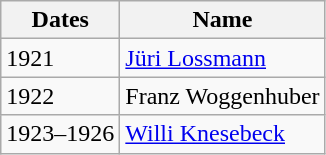<table class="wikitable">
<tr>
<th>Dates</th>
<th>Name</th>
</tr>
<tr>
<td>1921</td>
<td> <a href='#'>Jüri Lossmann</a></td>
</tr>
<tr>
<td>1922</td>
<td> Franz Woggenhuber</td>
</tr>
<tr>
<td>1923–1926</td>
<td> <a href='#'>Willi Knesebeck</a></td>
</tr>
</table>
